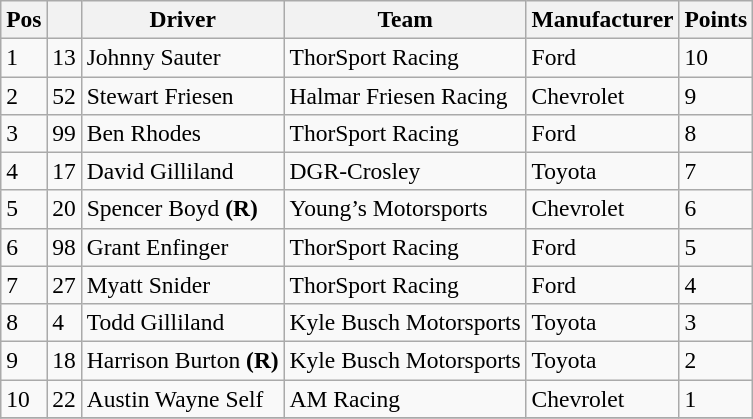<table class="wikitable" style="font-size:98%">
<tr>
<th>Pos</th>
<th></th>
<th>Driver</th>
<th>Team</th>
<th>Manufacturer</th>
<th>Points</th>
</tr>
<tr>
<td>1</td>
<td>13</td>
<td>Johnny Sauter</td>
<td>ThorSport Racing</td>
<td>Ford</td>
<td>10</td>
</tr>
<tr>
<td>2</td>
<td>52</td>
<td>Stewart Friesen</td>
<td>Halmar Friesen Racing</td>
<td>Chevrolet</td>
<td>9</td>
</tr>
<tr>
<td>3</td>
<td>99</td>
<td>Ben Rhodes</td>
<td>ThorSport Racing</td>
<td>Ford</td>
<td>8</td>
</tr>
<tr>
<td>4</td>
<td>17</td>
<td>David Gilliland</td>
<td>DGR-Crosley</td>
<td>Toyota</td>
<td>7</td>
</tr>
<tr>
<td>5</td>
<td>20</td>
<td>Spencer Boyd <strong>(R)</strong></td>
<td>Young’s Motorsports</td>
<td>Chevrolet</td>
<td>6</td>
</tr>
<tr>
<td>6</td>
<td>98</td>
<td>Grant Enfinger</td>
<td>ThorSport Racing</td>
<td>Ford</td>
<td>5</td>
</tr>
<tr>
<td>7</td>
<td>27</td>
<td>Myatt Snider</td>
<td>ThorSport Racing</td>
<td>Ford</td>
<td>4</td>
</tr>
<tr>
<td>8</td>
<td>4</td>
<td>Todd Gilliland</td>
<td>Kyle Busch Motorsports</td>
<td>Toyota</td>
<td>3</td>
</tr>
<tr>
<td>9</td>
<td>18</td>
<td>Harrison Burton <strong>(R)</strong></td>
<td>Kyle Busch Motorsports</td>
<td>Toyota</td>
<td>2</td>
</tr>
<tr>
<td>10</td>
<td>22</td>
<td>Austin Wayne Self</td>
<td>AM Racing</td>
<td>Chevrolet</td>
<td>1</td>
</tr>
<tr>
</tr>
</table>
